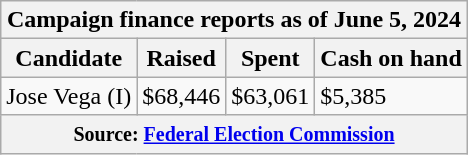<table class="wikitable sortable">
<tr>
<th colspan=4>Campaign finance reports as of June 5, 2024</th>
</tr>
<tr style="text-align:center;">
<th>Candidate</th>
<th>Raised</th>
<th>Spent</th>
<th>Cash on hand</th>
</tr>
<tr>
<td>Jose Vega (I)</td>
<td>$68,446</td>
<td>$63,061</td>
<td>$5,385</td>
</tr>
<tr>
<th colspan="4"><small>Source: <a href='#'>Federal Election Commission</a></small></th>
</tr>
</table>
